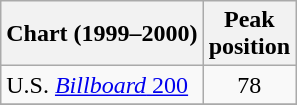<table class="wikitable">
<tr>
<th>Chart (1999–2000)</th>
<th>Peak<br>position</th>
</tr>
<tr>
<td>U.S. <a href='#'><em>Billboard</em> 200</a></td>
<td align="center">78</td>
</tr>
<tr>
</tr>
</table>
